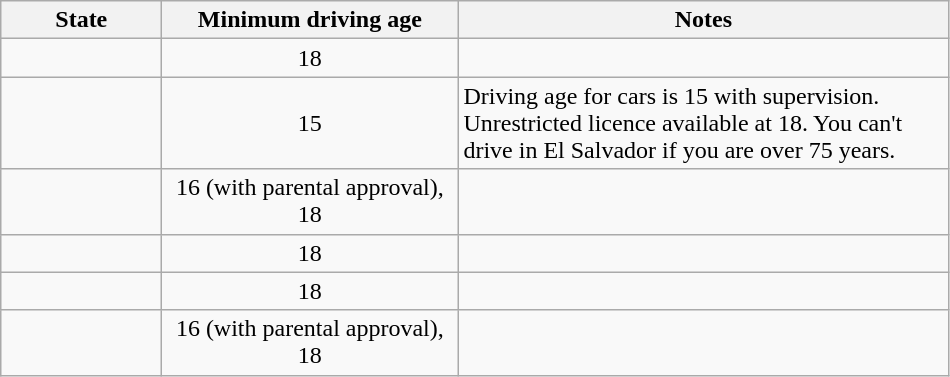<table class="wikitable sortable">
<tr>
<th width="100">State</th>
<th width="190">Minimum driving age</th>
<th width="320">Notes</th>
</tr>
<tr>
<td></td>
<td style="text-align:center;">18</td>
<td></td>
</tr>
<tr>
<td></td>
<td style="text-align:center;">15</td>
<td>Driving age for cars is 15 with supervision. Unrestricted licence available at 18. You can't drive in El Salvador if you are over 75 years.</td>
</tr>
<tr>
<td></td>
<td style="text-align:center;";">16 (with parental approval),<br>18</td>
<td></td>
</tr>
<tr>
<td></td>
<td style="text-align:center;">18</td>
<td></td>
</tr>
<tr>
<td></td>
<td style="text-align:center;">18</td>
<td></td>
</tr>
<tr>
<td></td>
<td style="text-align:center;">16 (with parental approval),<br>18</td>
<td></td>
</tr>
</table>
